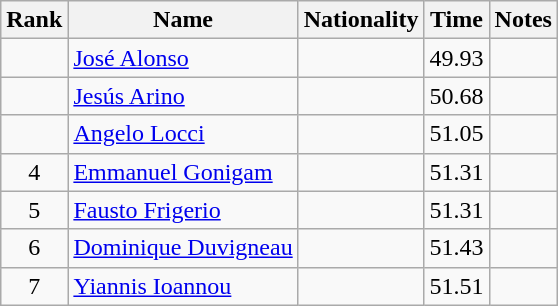<table class="wikitable sortable" style="text-align:center">
<tr>
<th>Rank</th>
<th>Name</th>
<th>Nationality</th>
<th>Time</th>
<th>Notes</th>
</tr>
<tr>
<td></td>
<td align=left><a href='#'>José Alonso</a></td>
<td align=left></td>
<td>49.93</td>
<td></td>
</tr>
<tr>
<td></td>
<td align=left><a href='#'>Jesús Arino</a></td>
<td align=left></td>
<td>50.68</td>
<td></td>
</tr>
<tr>
<td></td>
<td align=left><a href='#'>Angelo Locci</a></td>
<td align=left></td>
<td>51.05</td>
<td></td>
</tr>
<tr>
<td>4</td>
<td align=left><a href='#'>Emmanuel Gonigam</a></td>
<td align=left></td>
<td>51.31</td>
<td></td>
</tr>
<tr>
<td>5</td>
<td align=left><a href='#'>Fausto Frigerio</a></td>
<td align=left></td>
<td>51.31</td>
<td></td>
</tr>
<tr>
<td>6</td>
<td align=left><a href='#'>Dominique Duvigneau</a></td>
<td align=left></td>
<td>51.43</td>
<td></td>
</tr>
<tr>
<td>7</td>
<td align=left><a href='#'>Yiannis Ioannou</a></td>
<td align=left></td>
<td>51.51</td>
<td></td>
</tr>
</table>
